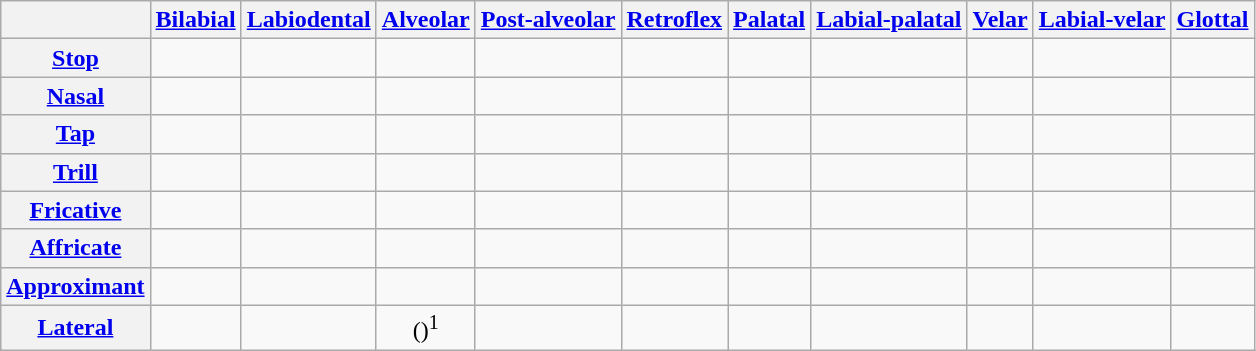<table class="wikitable" style="text-align: center;">
<tr>
<th> </th>
<th><a href='#'>Bilabial</a></th>
<th><a href='#'>Labiodental</a></th>
<th><a href='#'>Alveolar</a></th>
<th><a href='#'>Post-alveolar</a></th>
<th><a href='#'>Retroflex</a></th>
<th><a href='#'>Palatal</a></th>
<th><a href='#'>Labial-palatal</a></th>
<th><a href='#'>Velar</a></th>
<th><a href='#'>Labial-velar</a></th>
<th><a href='#'>Glottal</a></th>
</tr>
<tr>
<th><a href='#'>Stop</a></th>
<td> </td>
<td></td>
<td> </td>
<td></td>
<td></td>
<td> </td>
<td></td>
<td> </td>
<td> </td>
<td></td>
</tr>
<tr>
<th><a href='#'>Nasal</a></th>
<td></td>
<td></td>
<td></td>
<td></td>
<td></td>
<td></td>
<td></td>
<td></td>
<td></td>
<td></td>
</tr>
<tr>
<th><a href='#'>Tap</a></th>
<td></td>
<td></td>
<td></td>
<td></td>
<td></td>
<td></td>
<td></td>
<td></td>
<td></td>
<td></td>
</tr>
<tr>
<th><a href='#'>Trill</a></th>
<td></td>
<td></td>
<td></td>
<td></td>
<td></td>
<td></td>
<td></td>
<td></td>
<td></td>
<td></td>
</tr>
<tr>
<th><a href='#'>Fricative</a></th>
<td></td>
<td> </td>
<td> </td>
<td> </td>
<td></td>
<td></td>
<td></td>
<td> </td>
<td></td>
<td></td>
</tr>
<tr>
<th><a href='#'>Affricate</a></th>
<td> </td>
<td></td>
<td> </td>
<td></td>
<td></td>
<td></td>
<td></td>
<td></td>
<td></td>
<td></td>
</tr>
<tr>
<th><a href='#'>Approximant</a></th>
<td></td>
<td></td>
<td></td>
<td></td>
<td></td>
<td></td>
<td></td>
<td></td>
<td></td>
<td></td>
</tr>
<tr>
<th><a href='#'>Lateral</a></th>
<td></td>
<td></td>
<td>()<sup>1</sup></td>
<td></td>
<td></td>
<td></td>
<td></td>
<td></td>
<td></td>
<td></td>
</tr>
</table>
